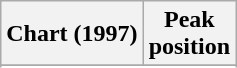<table class="wikitable sortable plainrowheaders" style="text-align:center">
<tr>
<th scope="col">Chart (1997)</th>
<th scope="col">Peak<br>position</th>
</tr>
<tr>
</tr>
<tr>
</tr>
</table>
